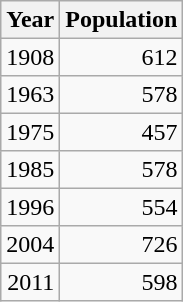<table class="wikitable" style="line-height:1.1em;">
<tr>
<th>Year</th>
<th>Population</th>
</tr>
<tr align="right">
<td>1908</td>
<td>612</td>
</tr>
<tr align="right">
<td>1963</td>
<td>578</td>
</tr>
<tr align="right">
<td>1975</td>
<td>457</td>
</tr>
<tr align="right">
<td>1985</td>
<td>578</td>
</tr>
<tr align="right">
<td>1996</td>
<td>554</td>
</tr>
<tr align="right">
<td>2004</td>
<td>726</td>
</tr>
<tr align="right">
<td>2011</td>
<td>598</td>
</tr>
</table>
